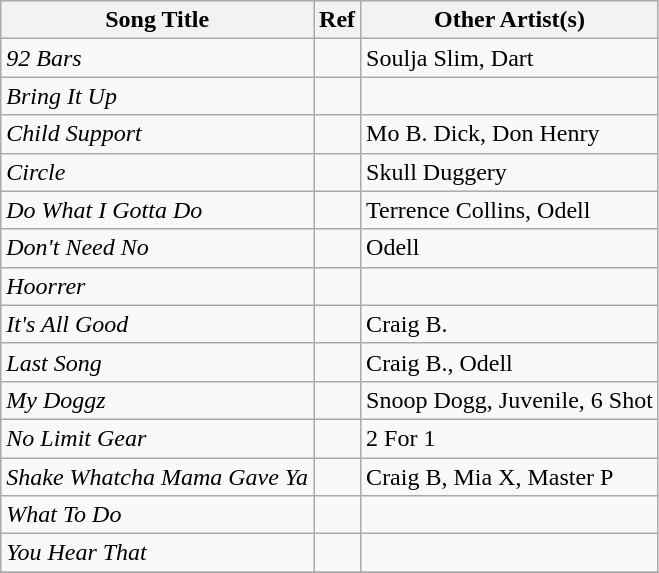<table class="wikitable sortable" style="text-align:left top;" border="1">
<tr>
<th scope="col">Song Title</th>
<th scope="col">Ref</th>
<th scope="col">Other Artist(s)</th>
</tr>
<tr>
<td><em>92 Bars</em></td>
<td></td>
<td>Soulja Slim, Dart</td>
</tr>
<tr>
<td><em>Bring It Up</em></td>
<td></td>
<td></td>
</tr>
<tr>
<td><em>Child Support</em></td>
<td></td>
<td>Mo B. Dick, Don Henry</td>
</tr>
<tr>
<td><em>Circle</em></td>
<td></td>
<td>Skull Duggery</td>
</tr>
<tr>
<td><em>Do What I Gotta Do</em></td>
<td></td>
<td>Terrence Collins, Odell</td>
</tr>
<tr>
<td><em>Don't Need No</em></td>
<td></td>
<td>Odell</td>
</tr>
<tr>
<td><em>Hoorrer</em></td>
<td></td>
<td></td>
</tr>
<tr>
<td><em>It's All Good</em></td>
<td></td>
<td>Craig B.</td>
</tr>
<tr>
<td><em>Last Song</em></td>
<td></td>
<td>Craig B., Odell</td>
</tr>
<tr>
<td><em>My Doggz</em></td>
<td></td>
<td>Snoop Dogg, Juvenile, 6 Shot</td>
</tr>
<tr>
<td><em>No Limit Gear</em></td>
<td></td>
<td>2 For 1</td>
</tr>
<tr>
<td><em>Shake Whatcha Mama Gave Ya</em></td>
<td></td>
<td>Craig B, Mia X, Master P</td>
</tr>
<tr>
<td><em>What To Do</em></td>
<td></td>
<td></td>
</tr>
<tr>
<td><em>You Hear That</em></td>
<td></td>
<td></td>
</tr>
<tr>
</tr>
</table>
